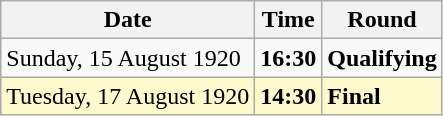<table class="wikitable">
<tr>
<th>Date</th>
<th>Time</th>
<th>Round</th>
</tr>
<tr>
<td>Sunday, 15 August 1920</td>
<td><strong>16:30</strong></td>
<td><strong>Qualifying</strong></td>
</tr>
<tr style=background:lemonchiffon>
<td>Tuesday, 17 August 1920</td>
<td><strong>14:30</strong></td>
<td><strong>Final</strong></td>
</tr>
</table>
